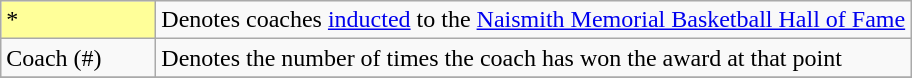<table class="wikitable">
<tr>
<td style="background-color:#FFFF99; border:1px solid #aaaaaa; width:6em">*</td>
<td>Denotes coaches <a href='#'>inducted</a> to the <a href='#'>Naismith Memorial Basketball Hall of Fame</a></td>
</tr>
<tr>
<td>Coach (#)</td>
<td>Denotes the number of times the coach has won the award at that point</td>
</tr>
<tr>
</tr>
</table>
